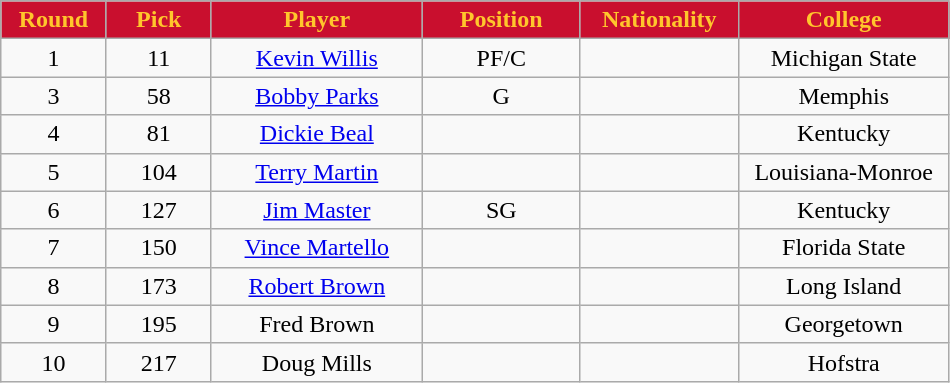<table class="wikitable sortable sortable">
<tr>
<th style="background:#C90F2E; color: #FFC62C" width="10%">Round</th>
<th style="background:#C90F2E; color: #FFC62C" width="10%">Pick</th>
<th style="background:#C90F2E; color: #FFC62C" width="20%">Player</th>
<th style="background:#C90F2E; color: #FFC62C" width="15%">Position</th>
<th style="background:#C90F2E; color: #FFC62C" width="15%">Nationality</th>
<th style="background:#C90F2E; color: #FFC62C" width="20%">College</th>
</tr>
<tr style="text-align: center">
<td>1</td>
<td>11</td>
<td><a href='#'>Kevin Willis</a></td>
<td>PF/C</td>
<td></td>
<td>Michigan State</td>
</tr>
<tr style="text-align: center">
<td>3</td>
<td>58</td>
<td><a href='#'>Bobby Parks</a></td>
<td>G</td>
<td></td>
<td>Memphis</td>
</tr>
<tr style="text-align: center">
<td>4</td>
<td>81</td>
<td><a href='#'>Dickie Beal</a></td>
<td></td>
<td></td>
<td>Kentucky</td>
</tr>
<tr style="text-align: center">
<td>5</td>
<td>104</td>
<td><a href='#'>Terry Martin</a></td>
<td></td>
<td></td>
<td>Louisiana-Monroe</td>
</tr>
<tr style="text-align: center">
<td>6</td>
<td>127</td>
<td><a href='#'>Jim Master</a></td>
<td>SG</td>
<td></td>
<td>Kentucky</td>
</tr>
<tr style="text-align: center">
<td>7</td>
<td>150</td>
<td><a href='#'>Vince Martello</a></td>
<td></td>
<td></td>
<td>Florida State</td>
</tr>
<tr style="text-align: center">
<td>8</td>
<td>173</td>
<td><a href='#'>Robert Brown</a></td>
<td></td>
<td></td>
<td>Long Island</td>
</tr>
<tr style="text-align: center">
<td>9</td>
<td>195</td>
<td>Fred Brown</td>
<td></td>
<td></td>
<td>Georgetown</td>
</tr>
<tr style="text-align: center">
<td>10</td>
<td>217</td>
<td>Doug Mills</td>
<td></td>
<td></td>
<td>Hofstra</td>
</tr>
</table>
